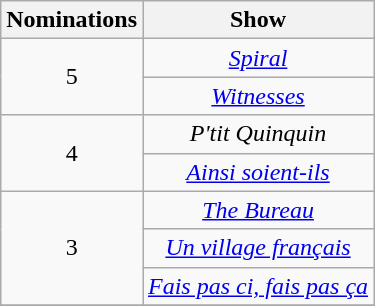<table class="wikitable sortable" style="text-align: center; max-width:29em">
<tr>
<th scope="col">Nominations</th>
<th scope="col">Show</th>
</tr>
<tr>
<td scope="row" rowspan="2">5</td>
<td><em><a href='#'>Spiral</a></em></td>
</tr>
<tr>
<td><em><a href='#'>Witnesses</a></em></td>
</tr>
<tr>
<td scope="row" rowspan="2">4</td>
<td><em>P'tit Quinquin</em></td>
</tr>
<tr>
<td><em><a href='#'>Ainsi soient-ils</a></em></td>
</tr>
<tr>
<td scope="row" rowspan="3">3</td>
<td><em><a href='#'>The Bureau</a></em></td>
</tr>
<tr>
<td><em><a href='#'>Un village français</a></em></td>
</tr>
<tr>
<td><em><a href='#'>Fais pas ci, fais pas ça</a></em></td>
</tr>
<tr>
</tr>
</table>
